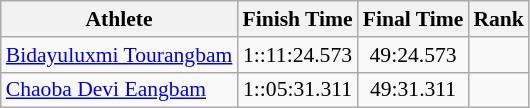<table class=wikitable style="font-size:90%" style="text-align:center;">
<tr>
<th>Athlete</th>
<th>Finish Time</th>
<th>Final Time</th>
<th>Rank</th>
</tr>
<tr>
<td><a href='#'>Bidayuluxmi Tourangbam</a></td>
<td align=center>1::11:24.573</td>
<td align=center>49:24.573</td>
<td align=center></td>
</tr>
<tr>
<td><a href='#'>Chaoba Devi Eangbam</a></td>
<td align=center>1::05:31.311</td>
<td align=center>49:31.311</td>
<td align=center></td>
</tr>
</table>
